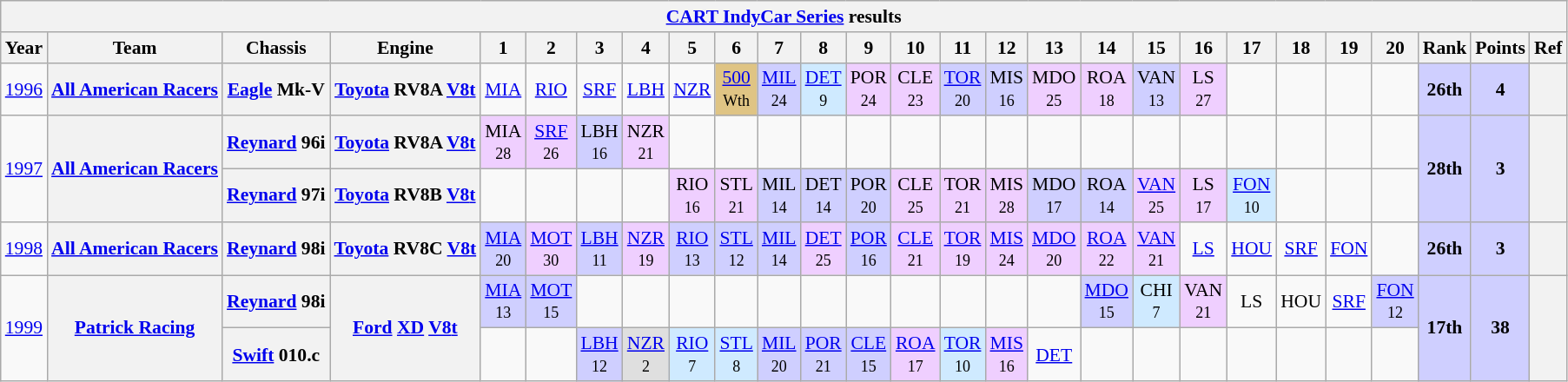<table class="wikitable" style="text-align:center; font-size:90%">
<tr>
<th colspan=45><a href='#'>CART IndyCar Series</a> results</th>
</tr>
<tr>
<th>Year</th>
<th>Team</th>
<th>Chassis</th>
<th>Engine</th>
<th>1</th>
<th>2</th>
<th>3</th>
<th>4</th>
<th>5</th>
<th>6</th>
<th>7</th>
<th>8</th>
<th>9</th>
<th>10</th>
<th>11</th>
<th>12</th>
<th>13</th>
<th>14</th>
<th>15</th>
<th>16</th>
<th>17</th>
<th>18</th>
<th>19</th>
<th>20</th>
<th>Rank</th>
<th>Points</th>
<th>Ref</th>
</tr>
<tr>
<td><a href='#'>1996</a></td>
<th><a href='#'>All American Racers</a></th>
<th><a href='#'>Eagle</a> Mk-V</th>
<th><a href='#'>Toyota</a> RV8A <a href='#'>V8</a><a href='#'>t</a></th>
<td><a href='#'>MIA</a></td>
<td><a href='#'>RIO</a></td>
<td><a href='#'>SRF</a></td>
<td><a href='#'>LBH</a></td>
<td><a href='#'>NZR</a></td>
<td style="background:#dfc484;"><a href='#'>500</a><br><small>Wth</small></td>
<td style="background:#cfcfff;"><a href='#'>MIL</a><br><small>24</small></td>
<td style="background:#cfeaff;"><a href='#'>DET</a><br><small>9</small></td>
<td style="background:#efcfff;">POR<br><small>24</small></td>
<td style="background:#efcfff;">CLE<br><small>23</small></td>
<td style="background:#cfcfff;"><a href='#'>TOR</a><br><small>20</small></td>
<td style="background:#cfcfff;">MIS<br><small>16</small></td>
<td style="background:#efcfff;">MDO<br><small>25</small></td>
<td style="background:#efcfff;">ROA<br><small>18</small></td>
<td style="background:#cfcfff;">VAN<br><small>13</small></td>
<td style="background:#efcfff;">LS<br><small>27</small></td>
<td></td>
<td></td>
<td></td>
<td></td>
<td style="background:#cfcfff;"><strong>26th</strong></td>
<td style="background:#cfcfff;"><strong>4</strong></td>
<th></th>
</tr>
<tr>
<td rowspan=2><a href='#'>1997</a></td>
<th rowspan=2><a href='#'>All American Racers</a></th>
<th><a href='#'>Reynard</a> 96i</th>
<th><a href='#'>Toyota</a> RV8A <a href='#'>V8</a><a href='#'>t</a></th>
<td style="background:#efcfff;">MIA<br><small>28</small></td>
<td style="background:#efcfff;"><a href='#'>SRF</a><br><small>26</small></td>
<td style="background:#cfcfff;">LBH<br><small>16</small></td>
<td style="background:#efcfff;">NZR<br><small>21</small></td>
<td></td>
<td></td>
<td></td>
<td></td>
<td></td>
<td></td>
<td></td>
<td></td>
<td></td>
<td></td>
<td></td>
<td></td>
<td></td>
<td></td>
<td></td>
<td></td>
<td rowspan=2 style="background:#cfcfff;"><strong>28th</strong></td>
<td rowspan=2 style="background:#cfcfff;"><strong>3</strong></td>
<th rowspan=2></th>
</tr>
<tr>
<th><a href='#'>Reynard</a> 97i</th>
<th><a href='#'>Toyota</a> RV8B <a href='#'>V8</a><a href='#'>t</a></th>
<td></td>
<td></td>
<td></td>
<td></td>
<td style="background:#efcfff;">RIO<br><small>16</small></td>
<td style="background:#efcfff;">STL<br><small>21</small></td>
<td style="background:#cfcfff;">MIL<br><small>14</small></td>
<td style="background:#cfcfff;">DET<br><small>14</small></td>
<td style="background:#cfcfff;">POR<br><small>20</small></td>
<td style="background:#efcfff;">CLE<br><small>25</small></td>
<td style="background:#efcfff;">TOR<br><small>21</small></td>
<td style="background:#efcfff;">MIS<br><small>28</small></td>
<td style="background:#cfcfff;">MDO<br><small>17</small></td>
<td style="background:#cfcfff;">ROA<br><small>14</small></td>
<td style="background:#efcfff;"><a href='#'>VAN</a><br><small>25</small></td>
<td style="background:#efcfff;">LS<br><small>17</small></td>
<td style="background:#cfeaff;"><a href='#'>FON</a><br><small>10</small></td>
<td></td>
<td></td>
<td></td>
</tr>
<tr>
<td><a href='#'>1998</a></td>
<th><a href='#'>All American Racers</a></th>
<th><a href='#'>Reynard</a> 98i</th>
<th><a href='#'>Toyota</a> RV8C <a href='#'>V8</a><a href='#'>t</a></th>
<td style="background:#cfcfff;"><a href='#'>MIA</a><br><small>20</small></td>
<td style="background:#efcfff;"><a href='#'>MOT</a><br><small>30</small></td>
<td style="background:#cfcfff;"><a href='#'>LBH</a><br><small>11</small></td>
<td style="background:#efcfff;"><a href='#'>NZR</a><br><small>19</small></td>
<td style="background:#cfcfff;"><a href='#'>RIO</a><br><small>13</small></td>
<td style="background:#cfcfff;"><a href='#'>STL</a><br><small>12</small></td>
<td style="background:#cfcfff;"><a href='#'>MIL</a><br><small>14</small></td>
<td style="background:#efcfff;"><a href='#'>DET</a><br><small>25</small></td>
<td style="background:#cfcfff;"><a href='#'>POR</a><br><small>16</small></td>
<td style="background:#efcfff;"><a href='#'>CLE</a><br><small>21</small></td>
<td style="background:#efcfff;"><a href='#'>TOR</a><br><small>19</small></td>
<td style="background:#efcfff;"><a href='#'>MIS</a><br><small>24</small></td>
<td style="background:#efcfff;"><a href='#'>MDO</a><br><small>20</small></td>
<td style="background:#efcfff;"><a href='#'>ROA</a><br><small>22</small></td>
<td style="background:#efcfff;"><a href='#'>VAN</a><br><small>21</small></td>
<td><a href='#'>LS</a></td>
<td><a href='#'>HOU</a></td>
<td><a href='#'>SRF</a></td>
<td><a href='#'>FON</a></td>
<td></td>
<td style="background:#cfcfff;"><strong>26th</strong></td>
<td style="background:#cfcfff;"><strong>3</strong></td>
<th></th>
</tr>
<tr>
<td rowspan=2><a href='#'>1999</a></td>
<th rowspan=2><a href='#'>Patrick Racing</a></th>
<th><a href='#'>Reynard</a> 98i</th>
<th rowspan=2><a href='#'>Ford</a> <a href='#'>XD</a> <a href='#'>V8</a><a href='#'>t</a></th>
<td style="background:#cfcfff;"><a href='#'>MIA</a><br><small>13</small></td>
<td style="background:#cfcfff;"><a href='#'>MOT</a><br><small>15</small></td>
<td></td>
<td></td>
<td></td>
<td></td>
<td></td>
<td></td>
<td></td>
<td></td>
<td></td>
<td></td>
<td></td>
<td style="background:#cfcfff;"><a href='#'>MDO</a><br><small>15</small></td>
<td style="background:#cfeaff;">CHI<br><small>7</small></td>
<td style="background:#efcfff;">VAN<br><small>21</small></td>
<td>LS</td>
<td>HOU</td>
<td><a href='#'>SRF</a></td>
<td style="background:#cfcfff;"><a href='#'>FON</a><br><small>12</small></td>
<td rowspan=2 style="background:#cfcfff;"><strong>17th</strong></td>
<td rowspan=2 style="background:#cfcfff;"><strong>38</strong></td>
<th rowspan=2></th>
</tr>
<tr>
<th><a href='#'>Swift</a> 010.c</th>
<td></td>
<td></td>
<td style="background:#cfcfff;"><a href='#'>LBH</a><br><small>12</small></td>
<td style="background:#dfdfdf;"><a href='#'>NZR</a><br><small>2</small></td>
<td style="background:#cfeaff;"><a href='#'>RIO</a><br><small>7</small></td>
<td style="background:#cfeaff;"><a href='#'>STL</a><br><small>8</small></td>
<td style="background:#cfcfff;"><a href='#'>MIL</a><br><small>20</small></td>
<td style="background:#cfcfff;"><a href='#'>POR</a><br><small>21</small></td>
<td style="background:#cfcfff;"><a href='#'>CLE</a><br><small>15</small></td>
<td style="background:#efcfff;"><a href='#'>ROA</a><br><small>17</small></td>
<td style="background:#cfeaff;"><a href='#'>TOR</a><br><small>10</small></td>
<td style="background:#efcfff;"><a href='#'>MIS</a><br><small>16</small></td>
<td><a href='#'>DET</a></td>
<td></td>
<td></td>
<td></td>
<td></td>
<td></td>
<td></td>
<td></td>
</tr>
</table>
